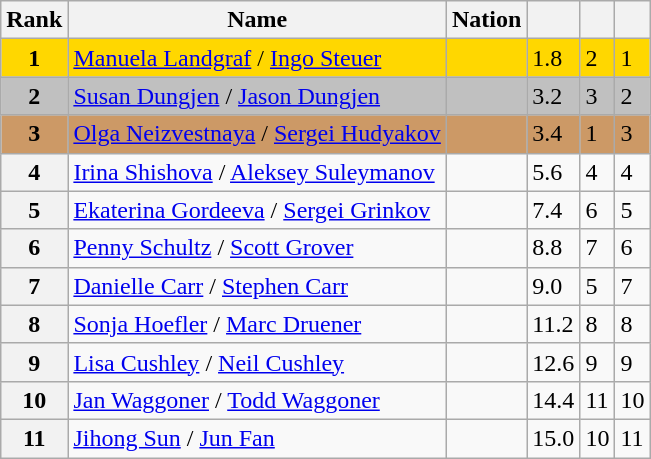<table class="wikitable sortable">
<tr>
<th>Rank</th>
<th>Name</th>
<th>Nation</th>
<th></th>
<th></th>
<th></th>
</tr>
<tr bgcolor=gold>
<td align=center><strong>1</strong></td>
<td><a href='#'>Manuela Landgraf</a> / <a href='#'>Ingo Steuer</a></td>
<td></td>
<td>1.8</td>
<td>2</td>
<td>1</td>
</tr>
<tr bgcolor=silver>
<td align=center><strong>2</strong></td>
<td><a href='#'>Susan Dungjen</a> / <a href='#'>Jason Dungjen</a></td>
<td></td>
<td>3.2</td>
<td>3</td>
<td>2</td>
</tr>
<tr bgcolor=cc9966>
<td align=center><strong>3</strong></td>
<td><a href='#'>Olga Neizvestnaya</a> / <a href='#'>Sergei Hudyakov</a></td>
<td></td>
<td>3.4</td>
<td>1</td>
<td>3</td>
</tr>
<tr>
<th>4</th>
<td><a href='#'>Irina Shishova</a> / <a href='#'>Aleksey Suleymanov</a></td>
<td></td>
<td>5.6</td>
<td>4</td>
<td>4</td>
</tr>
<tr>
<th>5</th>
<td><a href='#'>Ekaterina Gordeeva</a> / <a href='#'>Sergei Grinkov</a></td>
<td></td>
<td>7.4</td>
<td>6</td>
<td>5</td>
</tr>
<tr>
<th>6</th>
<td><a href='#'>Penny Schultz</a> / <a href='#'>Scott Grover</a></td>
<td></td>
<td>8.8</td>
<td>7</td>
<td>6</td>
</tr>
<tr>
<th>7</th>
<td><a href='#'>Danielle Carr</a> / <a href='#'>Stephen Carr</a></td>
<td></td>
<td>9.0</td>
<td>5</td>
<td>7</td>
</tr>
<tr>
<th>8</th>
<td><a href='#'>Sonja Hoefler</a> / <a href='#'>Marc Druener</a></td>
<td></td>
<td>11.2</td>
<td>8</td>
<td>8</td>
</tr>
<tr>
<th>9</th>
<td><a href='#'>Lisa Cushley</a> / <a href='#'>Neil Cushley</a></td>
<td></td>
<td>12.6</td>
<td>9</td>
<td>9</td>
</tr>
<tr>
<th>10</th>
<td><a href='#'>Jan Waggoner</a> / <a href='#'>Todd Waggoner</a></td>
<td></td>
<td>14.4</td>
<td>11</td>
<td>10</td>
</tr>
<tr>
<th>11</th>
<td><a href='#'>Jihong Sun</a> / <a href='#'>Jun Fan</a></td>
<td></td>
<td>15.0</td>
<td>10</td>
<td>11</td>
</tr>
</table>
